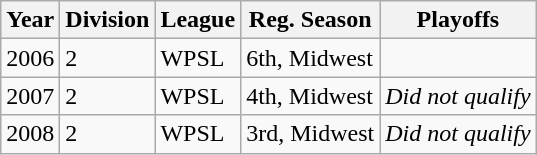<table class="wikitable">
<tr>
<th>Year</th>
<th>Division</th>
<th>League</th>
<th>Reg. Season</th>
<th>Playoffs</th>
</tr>
<tr>
<td>2006</td>
<td>2</td>
<td>WPSL</td>
<td>6th, Midwest</td>
<td></td>
</tr>
<tr>
<td>2007</td>
<td>2</td>
<td>WPSL</td>
<td>4th, Midwest</td>
<td><em>Did not qualify</em></td>
</tr>
<tr>
<td>2008</td>
<td>2</td>
<td>WPSL</td>
<td>3rd, Midwest</td>
<td><em>Did not qualify</em></td>
</tr>
</table>
